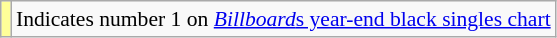<table class="wikitable" style="font-size:90%;">
<tr>
<td style="background-color:#FFFF99"></td>
<td>Indicates number 1 on <a href='#'><em>Billboard</em>s year-end black singles chart</a></td>
</tr>
</table>
